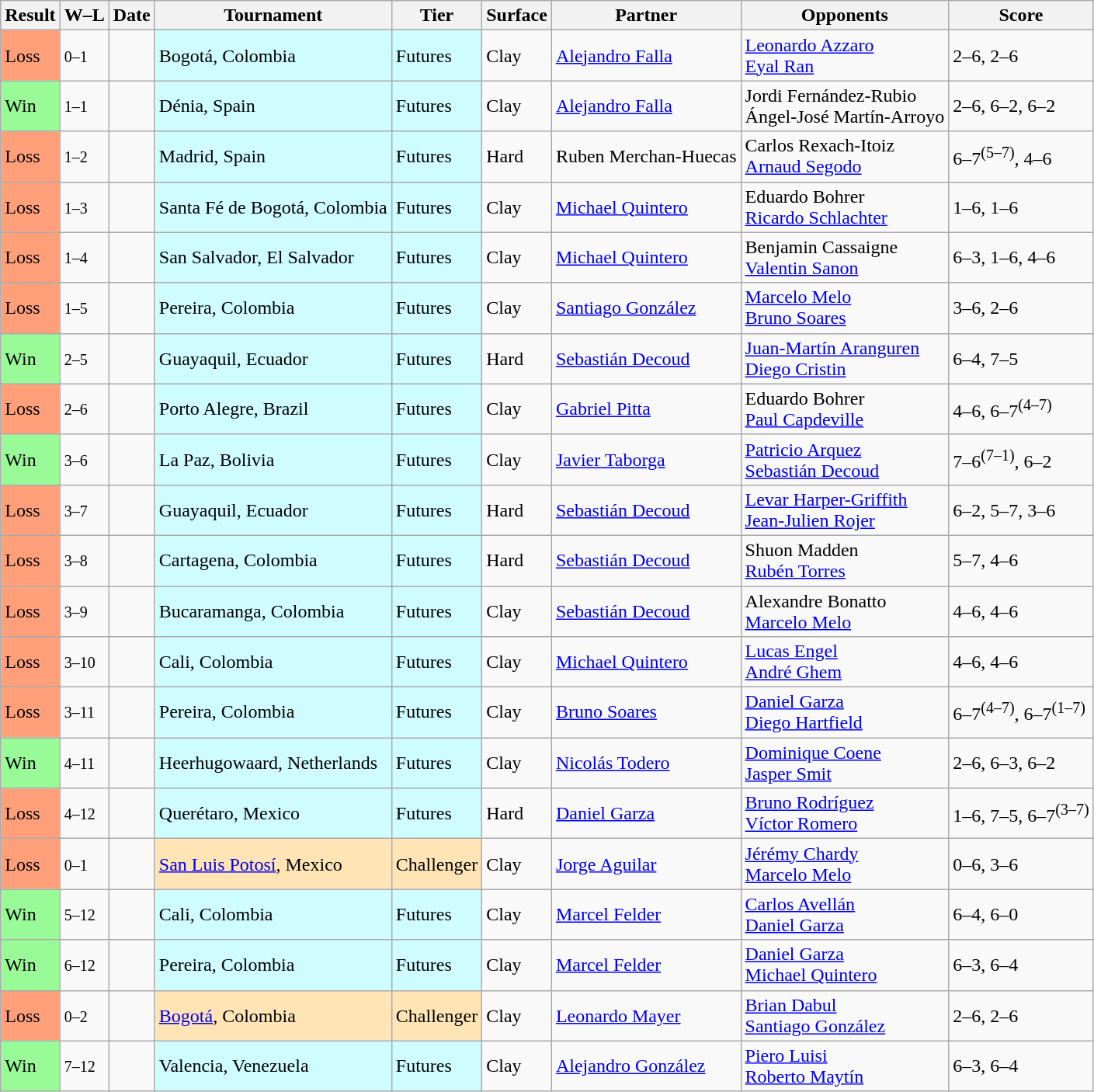<table class="sortable wikitable">
<tr>
<th>Result</th>
<th class="unsortable">W–L</th>
<th>Date</th>
<th>Tournament</th>
<th>Tier</th>
<th>Surface</th>
<th>Partner</th>
<th>Opponents</th>
<th class="unsortable">Score</th>
</tr>
<tr>
<td bgcolor=ffa07a>Loss</td>
<td><small>0–1</small></td>
<td></td>
<td bgcolor=cffcff>Bogotá, Colombia</td>
<td bgcolor=cffcff>Futures</td>
<td>Clay</td>
<td> <a href='#'>Alejandro Falla</a></td>
<td> <a href='#'>Leonardo Azzaro</a><br> <a href='#'>Eyal Ran</a></td>
<td>2–6, 2–6</td>
</tr>
<tr>
<td bgcolor=98fb98>Win</td>
<td><small>1–1</small></td>
<td></td>
<td bgcolor=cffcff>Dénia, Spain</td>
<td bgcolor=cffcff>Futures</td>
<td>Clay</td>
<td> <a href='#'>Alejandro Falla</a></td>
<td> Jordi Fernández-Rubio<br> Ángel-José Martín-Arroyo</td>
<td>2–6, 6–2, 6–2</td>
</tr>
<tr>
<td bgcolor=ffa07a>Loss</td>
<td><small>1–2</small></td>
<td></td>
<td bgcolor=cffcff>Madrid, Spain</td>
<td bgcolor=cffcff>Futures</td>
<td>Hard</td>
<td> Ruben Merchan-Huecas</td>
<td> Carlos Rexach-Itoiz<br> <a href='#'>Arnaud Segodo</a></td>
<td>6–7<sup>(5–7)</sup>, 4–6</td>
</tr>
<tr>
<td bgcolor=ffa07a>Loss</td>
<td><small>1–3</small></td>
<td></td>
<td bgcolor=cffcff>Santa Fé de Bogotá, Colombia</td>
<td bgcolor=cffcff>Futures</td>
<td>Clay</td>
<td> <a href='#'>Michael Quintero</a></td>
<td> Eduardo Bohrer<br> <a href='#'>Ricardo Schlachter</a></td>
<td>1–6, 1–6</td>
</tr>
<tr>
<td bgcolor=ffa07a>Loss</td>
<td><small>1–4</small></td>
<td></td>
<td bgcolor=cffcff>San Salvador, El Salvador</td>
<td bgcolor=cffcff>Futures</td>
<td>Clay</td>
<td> <a href='#'>Michael Quintero</a></td>
<td> Benjamin Cassaigne<br> <a href='#'>Valentin Sanon</a></td>
<td>6–3, 1–6, 4–6</td>
</tr>
<tr>
<td bgcolor=ffa07a>Loss</td>
<td><small>1–5</small></td>
<td></td>
<td bgcolor=cffcff>Pereira, Colombia</td>
<td bgcolor=cffcff>Futures</td>
<td>Clay</td>
<td> <a href='#'>Santiago González</a></td>
<td> <a href='#'>Marcelo Melo</a><br> <a href='#'>Bruno Soares</a></td>
<td>3–6, 2–6</td>
</tr>
<tr>
<td bgcolor=98fb98>Win</td>
<td><small>2–5</small></td>
<td></td>
<td bgcolor=cffcff>Guayaquil, Ecuador</td>
<td bgcolor=cffcff>Futures</td>
<td>Hard</td>
<td> <a href='#'>Sebastián Decoud</a></td>
<td> <a href='#'>Juan-Martín Aranguren</a><br> <a href='#'>Diego Cristin</a></td>
<td>6–4, 7–5</td>
</tr>
<tr>
<td bgcolor=ffa07a>Loss</td>
<td><small>2–6</small></td>
<td></td>
<td bgcolor=cffcff>Porto Alegre, Brazil</td>
<td bgcolor=cffcff>Futures</td>
<td>Clay</td>
<td> <a href='#'>Gabriel Pitta</a></td>
<td> Eduardo Bohrer<br> <a href='#'>Paul Capdeville</a></td>
<td>4–6, 6–7<sup>(4–7)</sup></td>
</tr>
<tr>
<td bgcolor=98fb98>Win</td>
<td><small>3–6</small></td>
<td></td>
<td bgcolor=cffcff>La Paz, Bolivia</td>
<td bgcolor=cffcff>Futures</td>
<td>Clay</td>
<td> <a href='#'>Javier Taborga</a></td>
<td> <a href='#'>Patricio Arquez</a><br> <a href='#'>Sebastián Decoud</a></td>
<td>7–6<sup>(7–1)</sup>, 6–2</td>
</tr>
<tr>
<td bgcolor=ffa07a>Loss</td>
<td><small>3–7</small></td>
<td></td>
<td bgcolor=cffcff>Guayaquil, Ecuador</td>
<td bgcolor=cffcff>Futures</td>
<td>Hard</td>
<td> <a href='#'>Sebastián Decoud</a></td>
<td> <a href='#'>Levar Harper-Griffith</a><br> <a href='#'>Jean-Julien Rojer</a></td>
<td>6–2, 5–7, 3–6</td>
</tr>
<tr>
<td bgcolor=ffa07a>Loss</td>
<td><small>3–8</small></td>
<td></td>
<td bgcolor=cffcff>Cartagena, Colombia</td>
<td bgcolor=cffcff>Futures</td>
<td>Hard</td>
<td> <a href='#'>Sebastián Decoud</a></td>
<td> Shuon Madden<br> <a href='#'>Rubén Torres</a></td>
<td>5–7, 4–6</td>
</tr>
<tr>
<td bgcolor=ffa07a>Loss</td>
<td><small>3–9</small></td>
<td></td>
<td bgcolor=cffcff>Bucaramanga, Colombia</td>
<td bgcolor=cffcff>Futures</td>
<td>Clay</td>
<td> <a href='#'>Sebastián Decoud</a></td>
<td> Alexandre Bonatto<br> <a href='#'>Marcelo Melo</a></td>
<td>4–6, 4–6</td>
</tr>
<tr>
<td bgcolor=ffa07a>Loss</td>
<td><small>3–10</small></td>
<td></td>
<td bgcolor=cffcff>Cali, Colombia</td>
<td bgcolor=cffcff>Futures</td>
<td>Clay</td>
<td> <a href='#'>Michael Quintero</a></td>
<td> <a href='#'>Lucas Engel</a><br> <a href='#'>André Ghem</a></td>
<td>4–6, 4–6</td>
</tr>
<tr>
<td bgcolor=ffa07a>Loss</td>
<td><small>3–11</small></td>
<td></td>
<td bgcolor=cffcff>Pereira, Colombia</td>
<td bgcolor=cffcff>Futures</td>
<td>Clay</td>
<td> <a href='#'>Bruno Soares</a></td>
<td> <a href='#'>Daniel Garza</a><br> <a href='#'>Diego Hartfield</a></td>
<td>6–7<sup>(4–7)</sup>, 6–7<sup>(1–7)</sup></td>
</tr>
<tr>
<td bgcolor=98fb98>Win</td>
<td><small>4–11</small></td>
<td></td>
<td bgcolor=cffcff>Heerhugowaard, Netherlands</td>
<td bgcolor=cffcff>Futures</td>
<td>Clay</td>
<td> <a href='#'>Nicolás Todero</a></td>
<td> <a href='#'>Dominique Coene</a><br> <a href='#'>Jasper Smit</a></td>
<td>2–6, 6–3, 6–2</td>
</tr>
<tr>
<td bgcolor=ffa07a>Loss</td>
<td><small>4–12</small></td>
<td></td>
<td bgcolor=cffcff>Querétaro, Mexico</td>
<td bgcolor=cffcff>Futures</td>
<td>Hard</td>
<td> <a href='#'>Daniel Garza</a></td>
<td> <a href='#'>Bruno Rodríguez</a><br> <a href='#'>Víctor Romero</a></td>
<td>1–6, 7–5, 6–7<sup>(3–7)</sup></td>
</tr>
<tr>
<td bgcolor=ffa07a>Loss</td>
<td><small>0–1</small></td>
<td></td>
<td bgcolor=moccasin><a href='#'>San Luis Potosí</a>, Mexico</td>
<td bgcolor=moccasin>Challenger</td>
<td>Clay</td>
<td> <a href='#'>Jorge Aguilar</a></td>
<td> <a href='#'>Jérémy Chardy</a><br> <a href='#'>Marcelo Melo</a></td>
<td>0–6, 3–6</td>
</tr>
<tr>
<td bgcolor=98fb98>Win</td>
<td><small>5–12</small></td>
<td></td>
<td bgcolor=cffcff>Cali, Colombia</td>
<td bgcolor=cffcff>Futures</td>
<td>Clay</td>
<td> <a href='#'>Marcel Felder</a></td>
<td> <a href='#'>Carlos Avellán</a><br> <a href='#'>Daniel Garza</a></td>
<td>6–4, 6–0</td>
</tr>
<tr>
<td bgcolor=98fb98>Win</td>
<td><small>6–12</small></td>
<td></td>
<td bgcolor=cffcff>Pereira, Colombia</td>
<td bgcolor=cffcff>Futures</td>
<td>Clay</td>
<td> <a href='#'>Marcel Felder</a></td>
<td> <a href='#'>Daniel Garza</a><br> <a href='#'>Michael Quintero</a></td>
<td>6–3, 6–4</td>
</tr>
<tr>
<td bgcolor=ffa07a>Loss</td>
<td><small>0–2</small></td>
<td></td>
<td bgcolor=moccasin><a href='#'>Bogotá</a>, Colombia</td>
<td bgcolor=moccasin>Challenger</td>
<td>Clay</td>
<td> <a href='#'>Leonardo Mayer</a></td>
<td> <a href='#'>Brian Dabul</a><br> <a href='#'>Santiago González</a></td>
<td>2–6, 2–6</td>
</tr>
<tr>
<td bgcolor=98fb98>Win</td>
<td><small>7–12</small></td>
<td></td>
<td bgcolor=cffcff>Valencia, Venezuela</td>
<td bgcolor=cffcff>Futures</td>
<td>Clay</td>
<td> <a href='#'>Alejandro González</a></td>
<td> <a href='#'>Piero Luisi</a><br> <a href='#'>Roberto Maytín</a></td>
<td>6–3, 6–4</td>
</tr>
</table>
